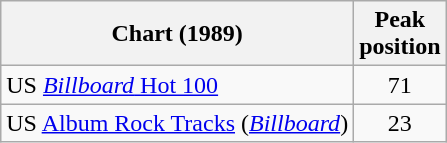<table class="wikitable sortable">
<tr>
<th>Chart (1989)</th>
<th>Peak<br>position</th>
</tr>
<tr>
<td>US <a href='#'><em>Billboard</em> Hot 100</a></td>
<td style="text-align:center;">71</td>
</tr>
<tr>
<td>US <a href='#'>Album Rock Tracks</a> (<em><a href='#'>Billboard</a></em>)</td>
<td style="text-align:center;">23</td>
</tr>
</table>
